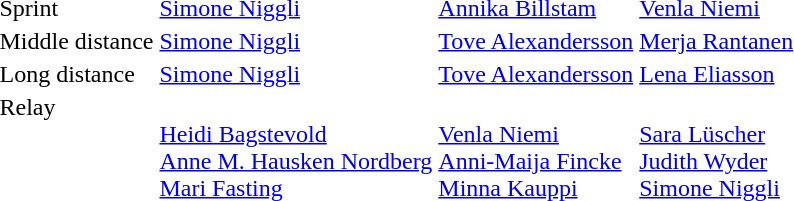<table>
<tr style="vertical-align:top">
<td style="white-space:nowrap">Sprint<br></td>
<td><a href='#'>Simone Niggli</a><br></td>
<td><a href='#'>Annika Billstam</a><br></td>
<td><a href='#'>Venla Niemi</a><br></td>
</tr>
<tr style="vertical-align:top">
<td style="white-space:nowrap">Middle distance<br></td>
<td><a href='#'>Simone Niggli</a><br></td>
<td><a href='#'>Tove Alexandersson</a><br></td>
<td><a href='#'>Merja Rantanen</a><br></td>
</tr>
<tr style="vertical-align:top">
<td style="white-space:nowrap">Long distance<br></td>
<td><a href='#'>Simone Niggli</a><br></td>
<td><a href='#'>Tove Alexandersson</a><br></td>
<td><a href='#'>Lena Eliasson</a><br></td>
</tr>
<tr style="vertical-align:top">
<td style="white-space:nowrap">Relay<br></td>
<td><br><a href='#'>Heidi Bagstevold</a><br><a href='#'>Anne M. Hausken Nordberg</a><br><a href='#'>Mari Fasting</a></td>
<td><br><a href='#'>Venla Niemi</a><br><a href='#'>Anni-Maija Fincke</a><br><a href='#'>Minna Kauppi</a></td>
<td><br><a href='#'>Sara Lüscher</a><br><a href='#'>Judith Wyder</a><br><a href='#'>Simone Niggli</a></td>
</tr>
</table>
